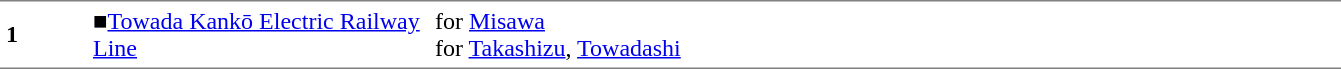<table table border=0 cellspacing=0 cellpadding=4>
<tr>
<td style="border-top:solid 1px gray; border-bottom:solid 1px gray;" width=50px><strong>1</strong></td>
<td style="border-top:solid 1px gray; border-bottom:solid 1px gray;" width=220px><span>■</span><a href='#'>Towada Kankō Electric Railway Line</a></td>
<td style="border-top:solid 1px gray; border-bottom:solid 1px gray;" width=600px>for <a href='#'>Misawa</a><br>for <a href='#'>Takashizu</a>, <a href='#'>Towadashi</a></td>
</tr>
</table>
